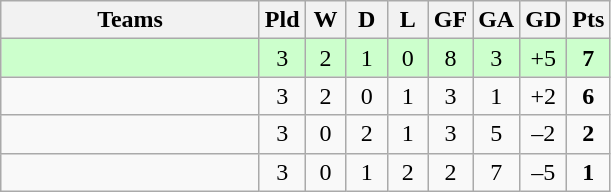<table class="wikitable" style="text-align: center;">
<tr>
<th width=165>Teams</th>
<th width=20>Pld</th>
<th width=20>W</th>
<th width=20>D</th>
<th width=20>L</th>
<th width=20>GF</th>
<th width=20>GA</th>
<th width=20>GD</th>
<th width=20>Pts</th>
</tr>
<tr align=center style="background:#ccffcc;">
<td style="text-align:left;"></td>
<td>3</td>
<td>2</td>
<td>1</td>
<td>0</td>
<td>8</td>
<td>3</td>
<td>+5</td>
<td><strong>7</strong></td>
</tr>
<tr align=center>
<td style="text-align:left;"></td>
<td>3</td>
<td>2</td>
<td>0</td>
<td>1</td>
<td>3</td>
<td>1</td>
<td>+2</td>
<td><strong>6</strong></td>
</tr>
<tr align=center>
<td style="text-align:left;"></td>
<td>3</td>
<td>0</td>
<td>2</td>
<td>1</td>
<td>3</td>
<td>5</td>
<td>–2</td>
<td><strong>2</strong></td>
</tr>
<tr align=center>
<td style="text-align:left;"></td>
<td>3</td>
<td>0</td>
<td>1</td>
<td>2</td>
<td>2</td>
<td>7</td>
<td>–5</td>
<td><strong>1</strong></td>
</tr>
</table>
